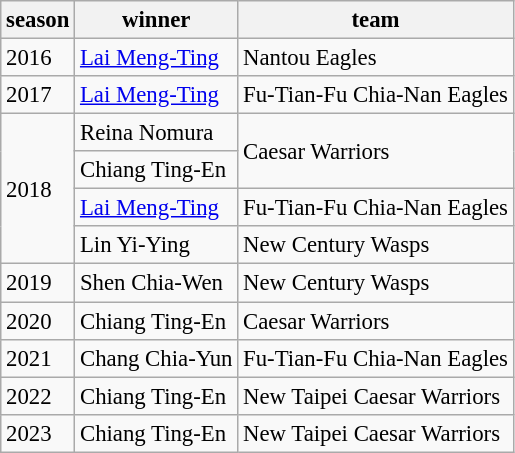<table class="wikitable" style="font-size:95%;">
<tr>
<th>season</th>
<th>winner</th>
<th>team</th>
</tr>
<tr>
<td>2016</td>
<td><a href='#'>Lai Meng-Ting</a></td>
<td>Nantou Eagles</td>
</tr>
<tr>
<td>2017</td>
<td><a href='#'>Lai Meng-Ting</a></td>
<td>Fu-Tian-Fu Chia-Nan Eagles</td>
</tr>
<tr>
<td rowspan=4>2018</td>
<td>Reina Nomura</td>
<td rowspan=2>Caesar Warriors</td>
</tr>
<tr>
<td>Chiang Ting-En</td>
</tr>
<tr>
<td><a href='#'>Lai Meng-Ting</a></td>
<td>Fu-Tian-Fu Chia-Nan Eagles</td>
</tr>
<tr>
<td>Lin Yi-Ying</td>
<td>New Century Wasps</td>
</tr>
<tr>
<td>2019</td>
<td>Shen Chia-Wen</td>
<td>New Century Wasps</td>
</tr>
<tr>
<td>2020</td>
<td>Chiang Ting-En</td>
<td>Caesar Warriors</td>
</tr>
<tr>
<td>2021</td>
<td>Chang Chia-Yun</td>
<td>Fu-Tian-Fu Chia-Nan Eagles</td>
</tr>
<tr>
<td>2022</td>
<td>Chiang Ting-En</td>
<td>New Taipei Caesar Warriors</td>
</tr>
<tr>
<td>2023</td>
<td>Chiang Ting-En</td>
<td>New Taipei Caesar Warriors</td>
</tr>
</table>
